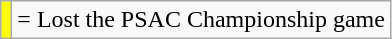<table class="wikitable" style="text-align:center">
<tr>
<td bgcolor="yellow"></td>
<td>= Lost the PSAC Championship game</td>
</tr>
</table>
